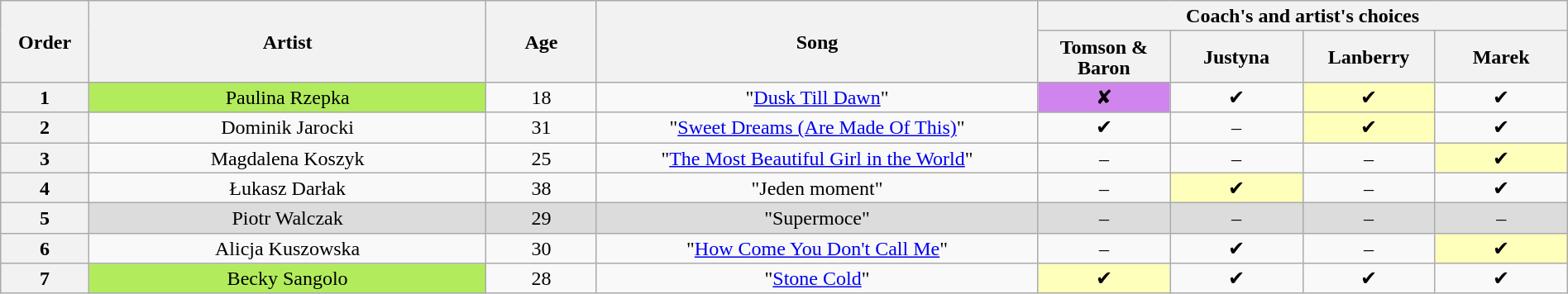<table class="wikitable" style="text-align:center; line-height:17px; width:100%">
<tr>
<th scope="col" rowspan="2" style="width:04%">Order</th>
<th scope="col" rowspan="2" style="width:18%">Artist</th>
<th scope="col" rowspan="2" style="width:05%">Age</th>
<th scope="col" rowspan="2" style="width:20%">Song</th>
<th scope="col" colspan="4" style="width:24%">Coach's and artist's choices</th>
</tr>
<tr>
<th style="width:06%">Tomson & Baron</th>
<th style="width:06%">Justyna</th>
<th style="width:06%">Lanberry</th>
<th style="width:06%">Marek</th>
</tr>
<tr>
<th>1</th>
<td style="background:#B2EC5D">Paulina Rzepka</td>
<td>18</td>
<td>"<a href='#'>Dusk Till Dawn</a>"</td>
<td bgcolor="#d084ee">✘</td>
<td>✔</td>
<td bgcolor="#ffffbc">✔</td>
<td>✔</td>
</tr>
<tr>
<th>2</th>
<td>Dominik Jarocki</td>
<td>31</td>
<td>"<a href='#'>Sweet Dreams (Are Made Of This)</a>"</td>
<td>✔</td>
<td>–</td>
<td bgcolor="#ffffbc">✔</td>
<td>✔</td>
</tr>
<tr>
<th>3</th>
<td>Magdalena Koszyk</td>
<td>25</td>
<td>"<a href='#'>The Most Beautiful Girl in the World</a>"</td>
<td>–</td>
<td>–</td>
<td>–</td>
<td bgcolor="#ffffbc">✔</td>
</tr>
<tr>
<th>4</th>
<td>Łukasz Darłak</td>
<td>38</td>
<td>"Jeden moment"</td>
<td>–</td>
<td bgcolor="#ffffbc">✔</td>
<td>–</td>
<td>✔</td>
</tr>
<tr style="background:#DCDCDC">
<th>5</th>
<td>Piotr Walczak</td>
<td>29</td>
<td>"Supermoce"</td>
<td>–</td>
<td>–</td>
<td>–</td>
<td>–</td>
</tr>
<tr>
<th>6</th>
<td>Alicja Kuszowska</td>
<td>30</td>
<td>"<a href='#'>How Come You Don't Call Me</a>"</td>
<td>–</td>
<td>✔</td>
<td>–</td>
<td bgcolor="#ffffbc">✔</td>
</tr>
<tr>
<th>7</th>
<td style="background:#B2EC5D">Becky Sangolo</td>
<td>28</td>
<td>"<a href='#'>Stone Cold</a>"</td>
<td bgcolor="#ffffbc">✔</td>
<td>✔</td>
<td>✔</td>
<td>✔</td>
</tr>
</table>
